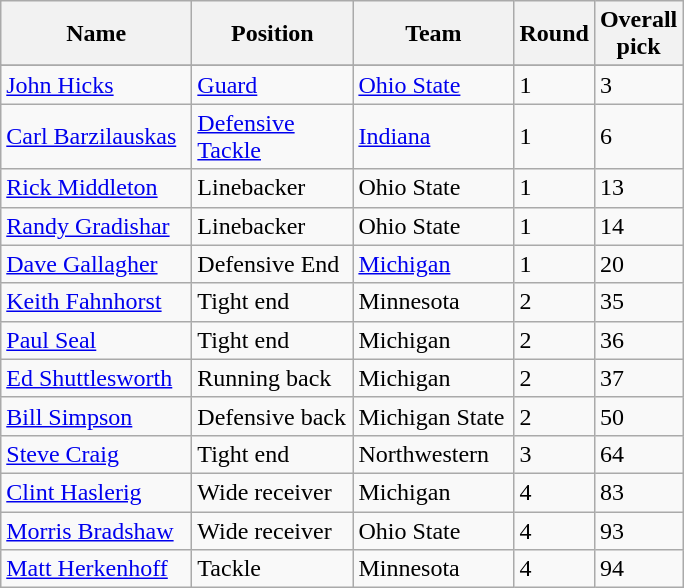<table class="sortable wikitable">
<tr>
<th width="120">Name</th>
<th width="100">Position</th>
<th width="100">Team</th>
<th width="25">Round</th>
<th width="25">Overall pick</th>
</tr>
<tr align="left" bgcolor="">
</tr>
<tr>
<td><a href='#'>John Hicks</a></td>
<td><a href='#'>Guard</a></td>
<td><a href='#'>Ohio State</a></td>
<td>1</td>
<td>3</td>
</tr>
<tr>
<td><a href='#'>Carl Barzilauskas</a></td>
<td><a href='#'>Defensive Tackle</a></td>
<td><a href='#'>Indiana</a></td>
<td>1</td>
<td>6</td>
</tr>
<tr>
<td><a href='#'>Rick Middleton</a></td>
<td>Linebacker</td>
<td>Ohio State</td>
<td>1</td>
<td>13</td>
</tr>
<tr>
<td><a href='#'>Randy Gradishar</a></td>
<td>Linebacker</td>
<td>Ohio State</td>
<td>1</td>
<td>14</td>
</tr>
<tr>
<td><a href='#'>Dave Gallagher</a></td>
<td>Defensive End</td>
<td><a href='#'>Michigan</a></td>
<td>1</td>
<td>20</td>
</tr>
<tr>
<td><a href='#'>Keith Fahnhorst</a></td>
<td>Tight end</td>
<td>Minnesota</td>
<td>2</td>
<td>35</td>
</tr>
<tr>
<td><a href='#'>Paul Seal</a></td>
<td>Tight end</td>
<td>Michigan</td>
<td>2</td>
<td>36</td>
</tr>
<tr>
<td><a href='#'>Ed Shuttlesworth</a></td>
<td>Running back</td>
<td>Michigan</td>
<td>2</td>
<td>37</td>
</tr>
<tr>
<td><a href='#'>Bill Simpson</a></td>
<td>Defensive back</td>
<td>Michigan State</td>
<td>2</td>
<td>50</td>
</tr>
<tr>
<td><a href='#'>Steve Craig</a></td>
<td>Tight end</td>
<td>Northwestern</td>
<td>3</td>
<td>64</td>
</tr>
<tr>
<td><a href='#'>Clint Haslerig</a></td>
<td>Wide receiver</td>
<td>Michigan</td>
<td>4</td>
<td>83</td>
</tr>
<tr>
<td><a href='#'>Morris Bradshaw</a></td>
<td>Wide receiver</td>
<td>Ohio State</td>
<td>4</td>
<td>93</td>
</tr>
<tr>
<td><a href='#'>Matt Herkenhoff</a></td>
<td>Tackle</td>
<td>Minnesota</td>
<td>4</td>
<td>94</td>
</tr>
</table>
